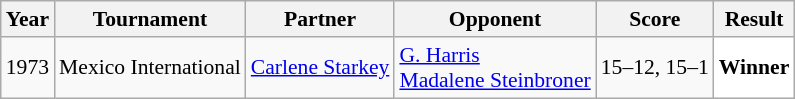<table class="sortable wikitable" style="font-size: 90%;">
<tr>
<th>Year</th>
<th>Tournament</th>
<th>Partner</th>
<th>Opponent</th>
<th>Score</th>
<th>Result</th>
</tr>
<tr>
<td align="center">1973</td>
<td align="left">Mexico International</td>
<td align="left"> <a href='#'>Carlene Starkey</a></td>
<td align="left"> <a href='#'>G. Harris</a><br> <a href='#'>Madalene Steinbroner</a></td>
<td align="left">15–12, 15–1</td>
<td style="text-align:left; background:white"> <strong>Winner</strong></td>
</tr>
</table>
